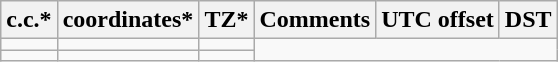<table class="wikitable sortable">
<tr>
<th>c.c.*</th>
<th>coordinates*</th>
<th>TZ*</th>
<th>Comments</th>
<th>UTC offset</th>
<th>DST</th>
</tr>
<tr --->
<td></td>
<td></td>
<td></td>
</tr>
<tr --->
<td></td>
<td></td>
<td></td>
</tr>
</table>
